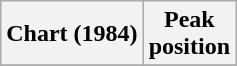<table class="wikitable sortable plainrowheaders" style="text-align:center">
<tr>
<th scope="col">Chart (1984)</th>
<th scope="col">Peak<br>position</th>
</tr>
<tr>
</tr>
</table>
